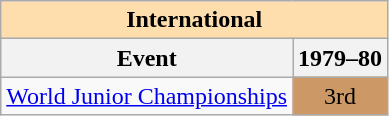<table class="wikitable" style="text-align:center">
<tr>
<th style="background-color: #ffdead; " colspan=2 align=center>International</th>
</tr>
<tr>
<th>Event</th>
<th>1979–80</th>
</tr>
<tr>
<td align=left><a href='#'>World Junior Championships</a></td>
<td bgcolor=cc9966>3rd</td>
</tr>
</table>
